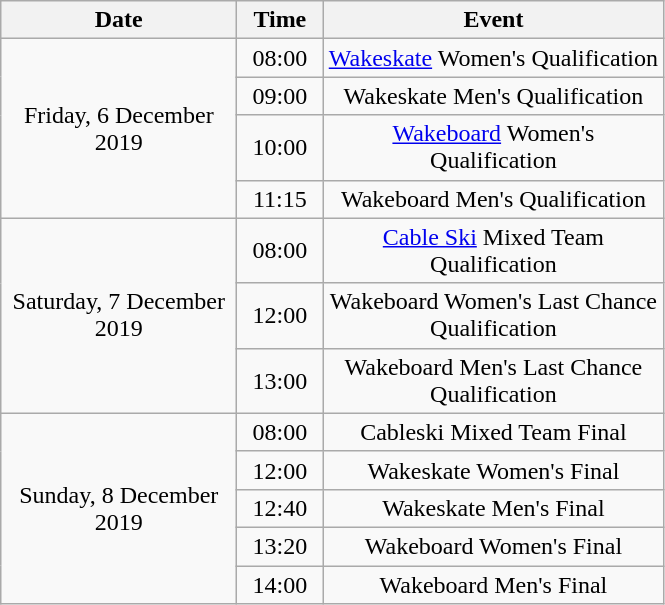<table class = "wikitable" style="text-align:center;">
<tr>
<th width=150>Date</th>
<th width=50>Time</th>
<th width=220>Event</th>
</tr>
<tr>
<td rowspan=4>Friday, 6 December 2019</td>
<td>08:00</td>
<td><a href='#'>Wakeskate</a> Women's Qualification</td>
</tr>
<tr>
<td>09:00</td>
<td>Wakeskate Men's Qualification</td>
</tr>
<tr>
<td>10:00</td>
<td><a href='#'>Wakeboard</a> Women's Qualification</td>
</tr>
<tr>
<td>11:15</td>
<td>Wakeboard Men's Qualification</td>
</tr>
<tr>
<td rowspan=3>Saturday, 7 December 2019</td>
<td>08:00</td>
<td><a href='#'>Cable Ski</a> Mixed Team Qualification</td>
</tr>
<tr>
<td>12:00</td>
<td>Wakeboard Women's Last Chance Qualification</td>
</tr>
<tr>
<td>13:00</td>
<td>Wakeboard Men's Last Chance Qualification</td>
</tr>
<tr>
<td rowspan=5>Sunday, 8 December 2019</td>
<td>08:00</td>
<td>Cableski Mixed Team Final</td>
</tr>
<tr>
<td>12:00</td>
<td>Wakeskate Women's Final</td>
</tr>
<tr>
<td>12:40</td>
<td>Wakeskate Men's Final</td>
</tr>
<tr>
<td>13:20</td>
<td>Wakeboard Women's Final</td>
</tr>
<tr>
<td>14:00</td>
<td>Wakeboard Men's Final</td>
</tr>
</table>
